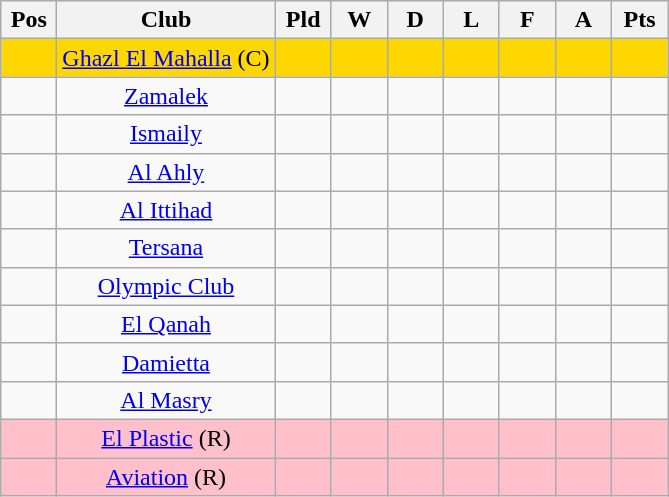<table class="wikitable sortable" bgcolor="#f7f8ff">
<tr>
<th width=30>Pos</th>
<th>Club</th>
<th width=30>Pld</th>
<th width=30>W</th>
<th width=30>D</th>
<th width=30>L</th>
<th width=30>F</th>
<th width=30>A</th>
<th width=30>Pts</th>
</tr>
<tr bgcolor="gold" align="center">
<td></td>
<td><a href='#'>Ghazl El Mahalla</a> (C)</td>
<td></td>
<td></td>
<td></td>
<td></td>
<td></td>
<td></td>
<td></td>
</tr>
<tr align="center">
<td></td>
<td><a href='#'>Zamalek</a></td>
<td></td>
<td></td>
<td></td>
<td></td>
<td></td>
<td></td>
<td></td>
</tr>
<tr align="center">
<td></td>
<td><a href='#'>Ismaily</a></td>
<td></td>
<td></td>
<td></td>
<td></td>
<td></td>
<td></td>
<td></td>
</tr>
<tr align="center">
<td></td>
<td><a href='#'>Al Ahly</a></td>
<td></td>
<td></td>
<td></td>
<td></td>
<td></td>
<td></td>
<td></td>
</tr>
<tr align="center">
<td></td>
<td><a href='#'>Al Ittihad</a></td>
<td></td>
<td></td>
<td></td>
<td></td>
<td></td>
<td></td>
<td></td>
</tr>
<tr align="center">
<td></td>
<td><a href='#'>Tersana</a></td>
<td></td>
<td></td>
<td></td>
<td></td>
<td></td>
<td></td>
<td></td>
</tr>
<tr align="center">
<td></td>
<td><a href='#'>Olympic Club</a></td>
<td></td>
<td></td>
<td></td>
<td></td>
<td></td>
<td></td>
<td></td>
</tr>
<tr align="center">
<td></td>
<td><a href='#'>El Qanah</a></td>
<td></td>
<td></td>
<td></td>
<td></td>
<td></td>
<td></td>
<td></td>
</tr>
<tr align="center">
<td></td>
<td><a href='#'>Damietta</a></td>
<td></td>
<td></td>
<td></td>
<td></td>
<td></td>
<td></td>
<td></td>
</tr>
<tr align="center">
<td></td>
<td><a href='#'>Al Masry</a></td>
<td></td>
<td></td>
<td></td>
<td></td>
<td></td>
<td></td>
<td></td>
</tr>
<tr bgcolor="#FFC0CB" align="center">
<td></td>
<td><a href='#'>El Plastic</a> (R)</td>
<td></td>
<td></td>
<td></td>
<td></td>
<td></td>
<td></td>
<td></td>
</tr>
<tr bgcolor="#FFC0CB" align="center">
<td></td>
<td><a href='#'>Aviation</a> (R)</td>
<td></td>
<td></td>
<td></td>
<td></td>
<td></td>
<td></td>
<td></td>
</tr>
</table>
